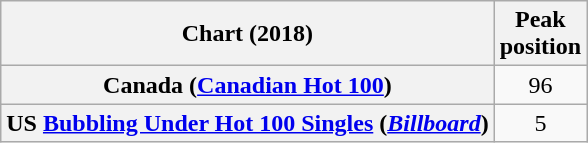<table class="wikitable sortable plainrowheaders" style="text-align:center">
<tr>
<th>Chart (2018)</th>
<th>Peak<br>position</th>
</tr>
<tr>
<th scope="row">Canada (<a href='#'>Canadian Hot 100</a>)</th>
<td>96</td>
</tr>
<tr>
<th scope="row">US <a href='#'>Bubbling Under Hot 100 Singles</a> (<em><a href='#'>Billboard</a></em>)</th>
<td>5</td>
</tr>
</table>
